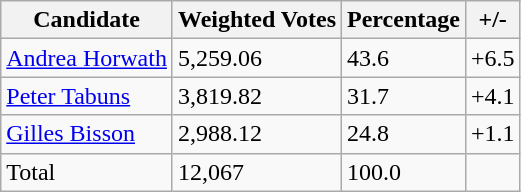<table class="wikitable">
<tr>
<th>Candidate</th>
<th>Weighted Votes</th>
<th>Percentage</th>
<th>+/-</th>
</tr>
<tr>
<td><a href='#'>Andrea Horwath</a></td>
<td>5,259.06</td>
<td>43.6</td>
<td>+6.5</td>
</tr>
<tr>
<td><a href='#'>Peter Tabuns</a></td>
<td>3,819.82</td>
<td>31.7</td>
<td>+4.1</td>
</tr>
<tr>
<td><a href='#'>Gilles Bisson</a></td>
<td>2,988.12</td>
<td>24.8</td>
<td>+1.1</td>
</tr>
<tr>
<td>Total</td>
<td>12,067</td>
<td>100.0</td>
</tr>
</table>
